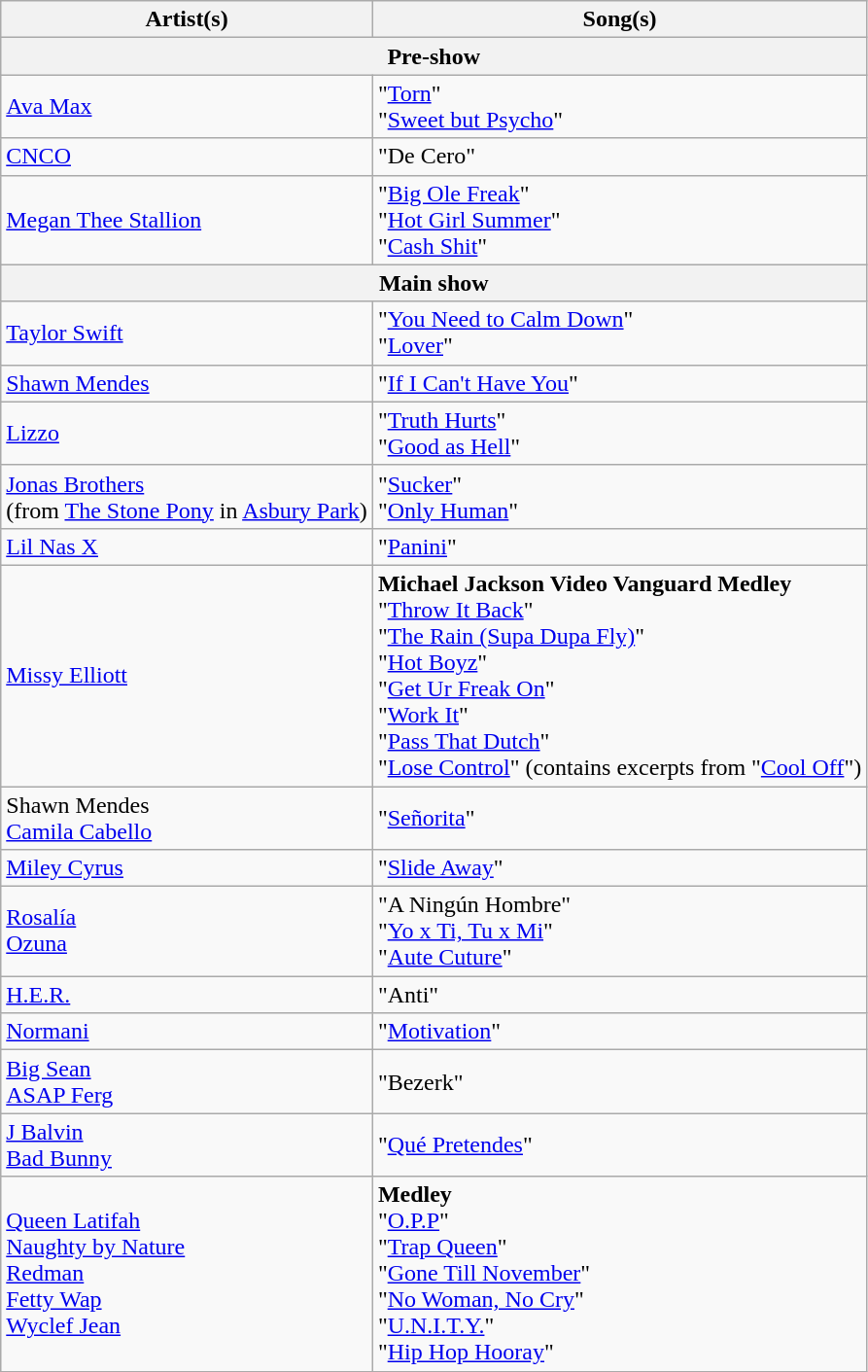<table class="wikitable plainrowheaders">
<tr>
<th scope="col">Artist(s)</th>
<th scope="col">Song(s)</th>
</tr>
<tr>
<th colspan="2">Pre-show</th>
</tr>
<tr>
<td><a href='#'>Ava Max</a></td>
<td>"<a href='#'>Torn</a>"<br>"<a href='#'>Sweet but Psycho</a>"</td>
</tr>
<tr>
<td><a href='#'>CNCO</a></td>
<td>"De Cero"</td>
</tr>
<tr>
<td><a href='#'>Megan Thee Stallion</a></td>
<td>"<a href='#'>Big Ole Freak</a>"<br>"<a href='#'>Hot Girl Summer</a>"<br>"<a href='#'>Cash Shit</a>"</td>
</tr>
<tr>
<th colspan="2">Main show</th>
</tr>
<tr>
<td><a href='#'>Taylor Swift</a></td>
<td>"<a href='#'>You Need to Calm Down</a>"<br>"<a href='#'>Lover</a>"</td>
</tr>
<tr>
<td><a href='#'>Shawn Mendes</a></td>
<td>"<a href='#'>If I Can't Have You</a>"</td>
</tr>
<tr>
<td><a href='#'>Lizzo</a></td>
<td>"<a href='#'>Truth Hurts</a>"<br>"<a href='#'>Good as Hell</a>"</td>
</tr>
<tr>
<td><a href='#'>Jonas Brothers</a><br>(from <a href='#'>The Stone Pony</a> in <a href='#'>Asbury Park</a>)</td>
<td>"<a href='#'>Sucker</a>"<br>"<a href='#'>Only Human</a>"</td>
</tr>
<tr>
<td><a href='#'>Lil Nas X</a></td>
<td>"<a href='#'>Panini</a>"</td>
</tr>
<tr>
<td><a href='#'>Missy Elliott</a></td>
<td><strong>Michael Jackson Video Vanguard Medley</strong><br>"<a href='#'>Throw It Back</a>"<br>"<a href='#'>The Rain (Supa Dupa Fly)</a>"<br>"<a href='#'>Hot Boyz</a>"<br>"<a href='#'>Get Ur Freak On</a>"<br>"<a href='#'>Work It</a>"<br>"<a href='#'>Pass That Dutch</a>"<br>"<a href='#'>Lose Control</a>" (contains excerpts from "<a href='#'>Cool Off</a>")</td>
</tr>
<tr>
<td>Shawn Mendes<br><a href='#'>Camila Cabello</a></td>
<td>"<a href='#'>Señorita</a>"</td>
</tr>
<tr>
<td><a href='#'>Miley Cyrus</a></td>
<td>"<a href='#'>Slide Away</a>"</td>
</tr>
<tr>
<td><a href='#'>Rosalía</a><br><a href='#'>Ozuna</a></td>
<td>"A Ningún Hombre"<br>"<a href='#'>Yo x Ti, Tu x Mi</a>"<br>"<a href='#'>Aute Cuture</a>"</td>
</tr>
<tr>
<td><a href='#'>H.E.R.</a></td>
<td>"Anti"</td>
</tr>
<tr>
<td><a href='#'>Normani</a></td>
<td>"<a href='#'>Motivation</a>"</td>
</tr>
<tr>
<td><a href='#'>Big Sean</a><br><a href='#'>ASAP Ferg</a></td>
<td>"Bezerk"</td>
</tr>
<tr>
<td><a href='#'>J Balvin</a><br><a href='#'>Bad Bunny</a></td>
<td>"<a href='#'>Qué Pretendes</a>"</td>
</tr>
<tr>
<td><a href='#'>Queen Latifah</a><br><a href='#'>Naughty by Nature</a><br><a href='#'>Redman</a><br><a href='#'>Fetty Wap</a><br><a href='#'>Wyclef Jean</a></td>
<td><strong>Medley</strong><br>"<a href='#'>O.P.P</a>"<br>"<a href='#'>Trap Queen</a>"<br>"<a href='#'>Gone Till November</a>"<br>"<a href='#'>No Woman, No Cry</a>"<br>"<a href='#'>U.N.I.T.Y.</a>"<br>"<a href='#'>Hip Hop Hooray</a>"</td>
</tr>
</table>
